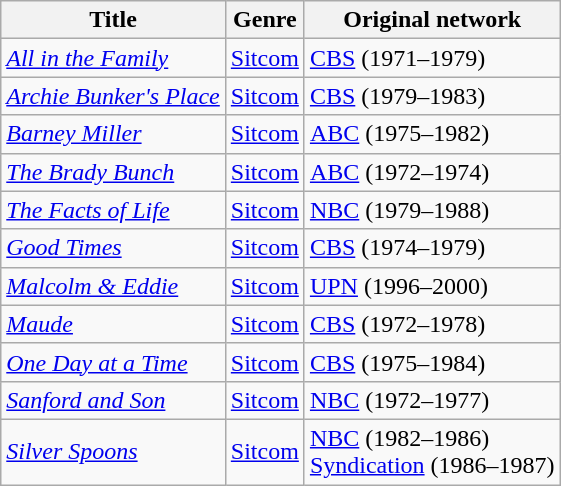<table class="sortable wikitable">
<tr>
<th>Title</th>
<th>Genre</th>
<th>Original network</th>
</tr>
<tr>
<td><em><a href='#'>All in the Family</a></em></td>
<td><a href='#'>Sitcom</a></td>
<td><a href='#'>CBS</a> (1971–1979)</td>
</tr>
<tr>
<td><em><a href='#'>Archie Bunker's Place</a></em></td>
<td><a href='#'>Sitcom</a></td>
<td><a href='#'>CBS</a> (1979–1983)</td>
</tr>
<tr>
<td><em><a href='#'>Barney Miller</a></em></td>
<td><a href='#'>Sitcom</a></td>
<td><a href='#'>ABC</a> (1975–1982)</td>
</tr>
<tr>
<td><em><a href='#'>The Brady Bunch</a></em></td>
<td><a href='#'>Sitcom</a></td>
<td><a href='#'>ABC</a> (1972–1974)</td>
</tr>
<tr>
<td><em><a href='#'>The Facts of Life</a></em></td>
<td><a href='#'>Sitcom</a></td>
<td><a href='#'>NBC</a> (1979–1988)</td>
</tr>
<tr>
<td><em><a href='#'>Good Times</a></em></td>
<td><a href='#'>Sitcom</a></td>
<td><a href='#'>CBS</a> (1974–1979)</td>
</tr>
<tr>
<td><em><a href='#'>Malcolm & Eddie</a></em></td>
<td><a href='#'>Sitcom</a></td>
<td><a href='#'>UPN</a> (1996–2000)</td>
</tr>
<tr>
<td><em><a href='#'>Maude</a></em></td>
<td><a href='#'>Sitcom</a></td>
<td><a href='#'>CBS</a> (1972–1978)</td>
</tr>
<tr>
<td><em><a href='#'>One Day at a Time</a></em></td>
<td><a href='#'>Sitcom</a></td>
<td><a href='#'>CBS</a> (1975–1984)</td>
</tr>
<tr>
<td><em><a href='#'>Sanford and Son</a></em></td>
<td><a href='#'>Sitcom</a></td>
<td><a href='#'>NBC</a> (1972–1977)</td>
</tr>
<tr>
<td><em><a href='#'>Silver Spoons</a></em></td>
<td><a href='#'>Sitcom</a></td>
<td><a href='#'>NBC</a> (1982–1986)<br><a href='#'>Syndication</a> (1986–1987)</td>
</tr>
</table>
